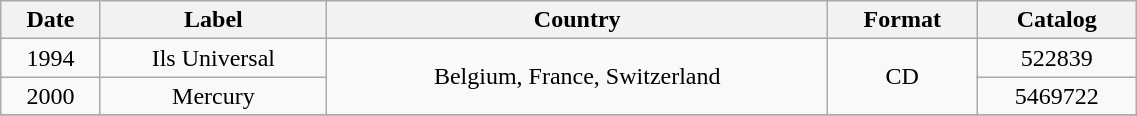<table class="wikitable" width="60%" border="1">
<tr>
<th>Date</th>
<th>Label</th>
<th>Country</th>
<th>Format</th>
<th>Catalog</th>
</tr>
<tr>
<td align=center>1994</td>
<td align=center>Ils Universal</td>
<td rowspan=2 align=center>Belgium, France, Switzerland</td>
<td rowspan=2 align=center>CD</td>
<td align=center>522839</td>
</tr>
<tr>
<td align=center>2000</td>
<td align=center>Mercury</td>
<td align=center>5469722</td>
</tr>
<tr>
</tr>
</table>
